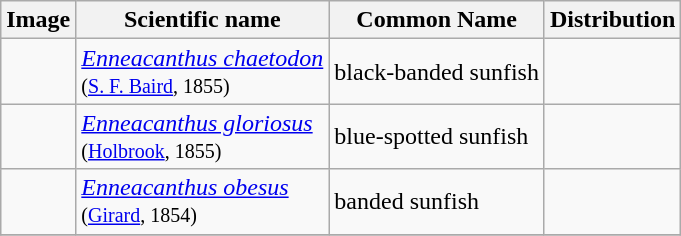<table class="wikitable">
<tr>
<th>Image</th>
<th>Scientific name</th>
<th>Common Name</th>
<th>Distribution</th>
</tr>
<tr>
<td></td>
<td><em><a href='#'>Enneacanthus chaetodon</a></em><br><small>(<a href='#'>S. F. Baird</a>, 1855)</small></td>
<td>black-banded sunfish</td>
<td></td>
</tr>
<tr>
<td></td>
<td><em><a href='#'>Enneacanthus gloriosus</a></em><br><small>(<a href='#'>Holbrook</a>, 1855)</small></td>
<td>blue-spotted sunfish</td>
<td></td>
</tr>
<tr>
<td></td>
<td><em><a href='#'>Enneacanthus obesus</a></em><br><small>(<a href='#'>Girard</a>, 1854)</small></td>
<td>banded sunfish</td>
<td></td>
</tr>
<tr>
</tr>
</table>
